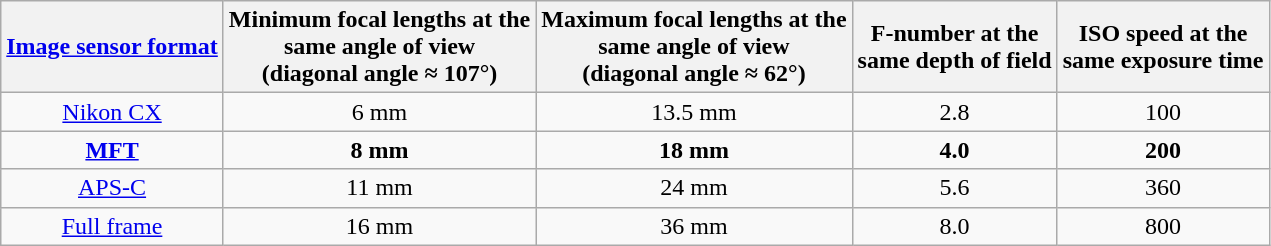<table class="wikitable zebra">
<tr>
<th><a href='#'>Image sensor format</a></th>
<th>Minimum focal lengths at the<br>same angle of view<br>(diagonal angle ≈ 107°)</th>
<th>Maximum focal lengths at the<br>same angle of view<br>(diagonal angle ≈ 62°)</th>
<th>F-number at the<br>same depth of field</th>
<th>ISO speed at the<br>same exposure time</th>
</tr>
<tr>
<td style="text-align:center"><a href='#'>Nikon CX</a></td>
<td style="text-align:center">6 mm</td>
<td style="text-align:center">13.5 mm</td>
<td style="text-align:center">2.8</td>
<td style="text-align:center">100</td>
</tr>
<tr>
<td style="text-align:center"><strong><a href='#'>MFT</a></strong></td>
<td style="text-align:center"><strong>8 mm</strong></td>
<td style="text-align:center"><strong>18 mm</strong></td>
<td style="text-align:center"><strong>4.0</strong></td>
<td style="text-align:center"><strong>200</strong></td>
</tr>
<tr>
<td style="text-align:center"><a href='#'>APS-C</a></td>
<td style="text-align:center">11 mm</td>
<td style="text-align:center">24 mm</td>
<td style="text-align:center">5.6</td>
<td style="text-align:center">360</td>
</tr>
<tr>
<td style="text-align:center"><a href='#'>Full frame</a></td>
<td style="text-align:center">16 mm</td>
<td style="text-align:center">36 mm</td>
<td style="text-align:center">8.0</td>
<td style="text-align:center">800</td>
</tr>
</table>
